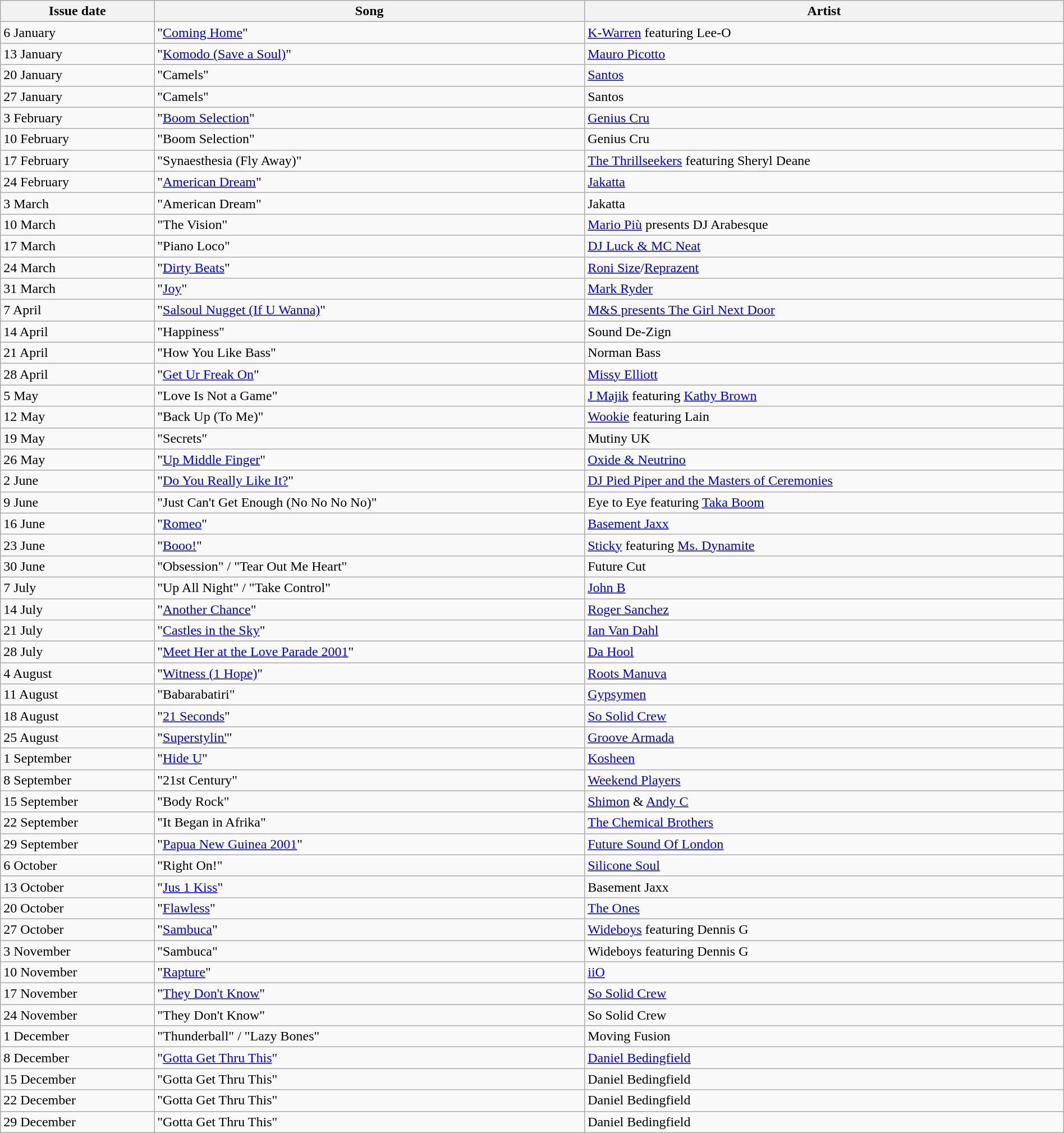<table width="100%" class=wikitable>
<tr>
<th>Issue date</th>
<th>Song</th>
<th>Artist</th>
</tr>
<tr>
<td>6 January</td>
<td>"<a href='#'>Coming Home</a>"</td>
<td><a href='#'>K-Warren</a> featuring Lee-O</td>
</tr>
<tr>
<td>13 January</td>
<td>"<a href='#'>Komodo (Save a Soul)</a>"</td>
<td><a href='#'>Mauro Picotto</a></td>
</tr>
<tr>
<td>20 January</td>
<td>"Camels"</td>
<td><a href='#'>Santos</a></td>
</tr>
<tr>
<td>27 January</td>
<td>"Camels"</td>
<td>Santos</td>
</tr>
<tr>
<td>3 February</td>
<td>"<a href='#'>Boom Selection</a>"</td>
<td><a href='#'>Genius Cru</a></td>
</tr>
<tr>
<td>10 February</td>
<td>"Boom Selection"</td>
<td>Genius Cru</td>
</tr>
<tr>
<td>17 February</td>
<td>"Synaesthesia (Fly Away)"</td>
<td><a href='#'>The Thrillseekers</a> featuring Sheryl Deane</td>
</tr>
<tr>
<td>24 February</td>
<td>"<a href='#'>American Dream</a>"</td>
<td><a href='#'>Jakatta</a></td>
</tr>
<tr>
<td>3 March</td>
<td>"American Dream"</td>
<td>Jakatta</td>
</tr>
<tr>
<td>10 March</td>
<td>"The Vision"</td>
<td><a href='#'>Mario Più</a> presents DJ Arabesque</td>
</tr>
<tr>
<td>17 March</td>
<td>"Piano Loco"</td>
<td><a href='#'>DJ Luck & MC Neat</a></td>
</tr>
<tr>
<td>24 March</td>
<td>"<a href='#'>Dirty Beats</a>"</td>
<td><a href='#'>Roni Size</a>/<a href='#'>Reprazent</a></td>
</tr>
<tr>
<td>31 March</td>
<td>"<a href='#'>Joy</a>"</td>
<td><a href='#'>Mark Ryder</a></td>
</tr>
<tr>
<td>7 April</td>
<td>"<a href='#'>Salsoul Nugget (If U Wanna)</a>"</td>
<td><a href='#'>M&S presents The Girl Next Door</a></td>
</tr>
<tr>
<td>14 April</td>
<td>"Happiness"</td>
<td>Sound De-Zign</td>
</tr>
<tr>
<td>21 April</td>
<td>"How You Like Bass"</td>
<td>Norman Bass</td>
</tr>
<tr>
<td>28 April</td>
<td>"<a href='#'>Get Ur Freak On</a>"</td>
<td><a href='#'>Missy Elliott</a></td>
</tr>
<tr>
<td>5 May</td>
<td>"Love Is Not a Game"</td>
<td><a href='#'>J Majik</a> featuring <a href='#'>Kathy Brown</a></td>
</tr>
<tr>
<td>12 May</td>
<td>"Back Up (To Me)"</td>
<td><a href='#'>Wookie</a> featuring Lain</td>
</tr>
<tr>
<td>19 May</td>
<td>"Secrets"</td>
<td>Mutiny UK</td>
</tr>
<tr>
<td>26 May</td>
<td>"<a href='#'>Up Middle Finger</a>"</td>
<td><a href='#'>Oxide & Neutrino</a></td>
</tr>
<tr>
<td>2 June </td>
<td>"<a href='#'>Do You Really Like It?</a>"</td>
<td><a href='#'>DJ Pied Piper and the Masters of Ceremonies</a></td>
</tr>
<tr>
<td>9 June</td>
<td>"Just Can't Get Enough (No No No No)"</td>
<td>Eye to Eye featuring <a href='#'>Taka Boom</a></td>
</tr>
<tr>
<td>16 June</td>
<td>"<a href='#'>Romeo</a>"</td>
<td><a href='#'>Basement Jaxx</a></td>
</tr>
<tr>
<td>23 June</td>
<td>"<a href='#'>Booo!</a>"</td>
<td><a href='#'>Sticky</a> featuring <a href='#'>Ms. Dynamite</a></td>
</tr>
<tr>
<td>30 June</td>
<td>"Obsession" / "Tear Out Me Heart"</td>
<td>Future Cut</td>
</tr>
<tr>
<td>7 July</td>
<td>"Up All Night" / "Take Control"</td>
<td><a href='#'>John B</a></td>
</tr>
<tr>
<td>14 July </td>
<td>"<a href='#'>Another Chance</a>"</td>
<td><a href='#'>Roger Sanchez</a></td>
</tr>
<tr>
<td>21 July</td>
<td>"<a href='#'>Castles in the Sky</a>"</td>
<td><a href='#'>Ian Van Dahl</a></td>
</tr>
<tr>
<td>28 July</td>
<td>"<a href='#'>Meet Her at the Love Parade 2001</a>"</td>
<td><a href='#'>Da Hool</a></td>
</tr>
<tr>
<td>4 August</td>
<td>"<a href='#'>Witness (1 Hope)</a>"</td>
<td><a href='#'>Roots Manuva</a></td>
</tr>
<tr>
<td>11 August</td>
<td>"Babarabatiri"</td>
<td><a href='#'>Gypsymen</a></td>
</tr>
<tr>
<td>18 August </td>
<td>"<a href='#'>21 Seconds</a>"</td>
<td><a href='#'>So Solid Crew</a></td>
</tr>
<tr>
<td>25 August</td>
<td>"<a href='#'>Superstylin'</a>"</td>
<td><a href='#'>Groove Armada</a></td>
</tr>
<tr>
<td>1 September</td>
<td>"<a href='#'>Hide U</a>"</td>
<td><a href='#'>Kosheen</a></td>
</tr>
<tr>
<td>8 September</td>
<td>"21st Century"</td>
<td><a href='#'>Weekend Players</a></td>
</tr>
<tr>
<td>15 September</td>
<td>"Body Rock"</td>
<td><a href='#'>Shimon</a> & <a href='#'>Andy C</a></td>
</tr>
<tr>
<td>22 September</td>
<td>"It Began in Afrika"</td>
<td><a href='#'>The Chemical Brothers</a></td>
</tr>
<tr>
<td>29 September</td>
<td>"<a href='#'>Papua New Guinea 2001</a>"</td>
<td><a href='#'>Future Sound Of London</a></td>
</tr>
<tr>
<td>6 October</td>
<td>"Right On!"</td>
<td><a href='#'>Silicone Soul</a></td>
</tr>
<tr>
<td>13 October</td>
<td>"<a href='#'>Jus 1 Kiss</a>"</td>
<td>Basement Jaxx</td>
</tr>
<tr>
<td>20 October</td>
<td>"<a href='#'>Flawless</a>"</td>
<td><a href='#'>The Ones</a></td>
</tr>
<tr>
<td>27 October</td>
<td>"<a href='#'>Sambuca</a>"</td>
<td><a href='#'>Wideboys</a> featuring Dennis G</td>
</tr>
<tr>
<td>3 November</td>
<td>"Sambuca"</td>
<td>Wideboys featuring Dennis G</td>
</tr>
<tr>
<td>10 November</td>
<td>"<a href='#'>Rapture</a>"</td>
<td><a href='#'>iiO</a></td>
</tr>
<tr>
<td>17 November</td>
<td>"<a href='#'>They Don't Know</a>"</td>
<td><a href='#'>So Solid Crew</a></td>
</tr>
<tr>
<td>24 November</td>
<td>"They Don't Know"</td>
<td>So Solid Crew</td>
</tr>
<tr>
<td>1 December</td>
<td>"Thunderball" / "Lazy Bones"</td>
<td>Moving Fusion</td>
</tr>
<tr>
<td>8 December </td>
<td>"<a href='#'>Gotta Get Thru This</a>"</td>
<td><a href='#'>Daniel Bedingfield</a></td>
</tr>
<tr>
<td>15 December</td>
<td>"Gotta Get Thru This"</td>
<td>Daniel Bedingfield</td>
</tr>
<tr>
<td>22 December</td>
<td>"Gotta Get Thru This"</td>
<td>Daniel Bedingfield</td>
</tr>
<tr>
<td>29 December</td>
<td>"Gotta Get Thru This"</td>
<td>Daniel Bedingfield</td>
</tr>
</table>
